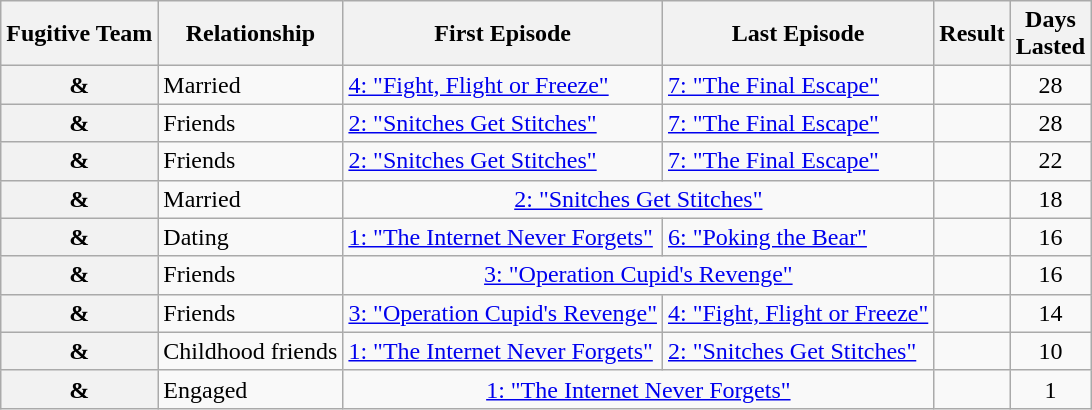<table class="wikitable sortable">
<tr>
<th>Fugitive Team</th>
<th>Relationship</th>
<th>First Episode</th>
<th>Last Episode</th>
<th>Result</th>
<th>Days<br>Lasted</th>
</tr>
<tr>
<th> & </th>
<td>Married</td>
<td><a href='#'>4: "Fight, Flight or Freeze"</a></td>
<td><a href='#'>7: "The Final Escape"</a></td>
<td></td>
<td style="text-align:center">28</td>
</tr>
<tr>
<th> & </th>
<td>Friends</td>
<td><a href='#'>2: "Snitches Get Stitches"</a></td>
<td><a href='#'>7: "The Final Escape"</a></td>
<td></td>
<td style="text-align:center">28</td>
</tr>
<tr>
<th> & </th>
<td>Friends</td>
<td><a href='#'>2: "Snitches Get Stitches"</a></td>
<td><a href='#'>7: "The Final Escape"</a></td>
<td></td>
<td style="text-align:center">22</td>
</tr>
<tr>
<th> & </th>
<td>Married</td>
<td colspan="2" style="text-align:center"><a href='#'>2: "Snitches Get Stitches"</a></td>
<td></td>
<td style="text-align:center">18</td>
</tr>
<tr>
<th> & </th>
<td>Dating</td>
<td><a href='#'>1: "The Internet Never Forgets"</a></td>
<td><a href='#'>6: "Poking the Bear"</a></td>
<td></td>
<td style="text-align:center">16</td>
</tr>
<tr>
<th> & </th>
<td>Friends</td>
<td colspan="2" style="text-align:center"><a href='#'>3: "Operation Cupid's Revenge"</a></td>
<td></td>
<td style="text-align:center">16</td>
</tr>
<tr>
<th> & </th>
<td>Friends</td>
<td><a href='#'>3: "Operation Cupid's Revenge"</a></td>
<td><a href='#'>4: "Fight, Flight or Freeze"</a></td>
<td></td>
<td style="text-align:center">14</td>
</tr>
<tr>
<th> & </th>
<td>Childhood friends</td>
<td><a href='#'>1: "The Internet Never Forgets"</a></td>
<td><a href='#'>2: "Snitches Get Stitches"</a></td>
<td></td>
<td style="text-align:center">10</td>
</tr>
<tr>
<th> & </th>
<td>Engaged</td>
<td colspan="2" style="text-align:center"><a href='#'>1: "The Internet Never Forgets"</a></td>
<td></td>
<td style="text-align:center">1</td>
</tr>
</table>
